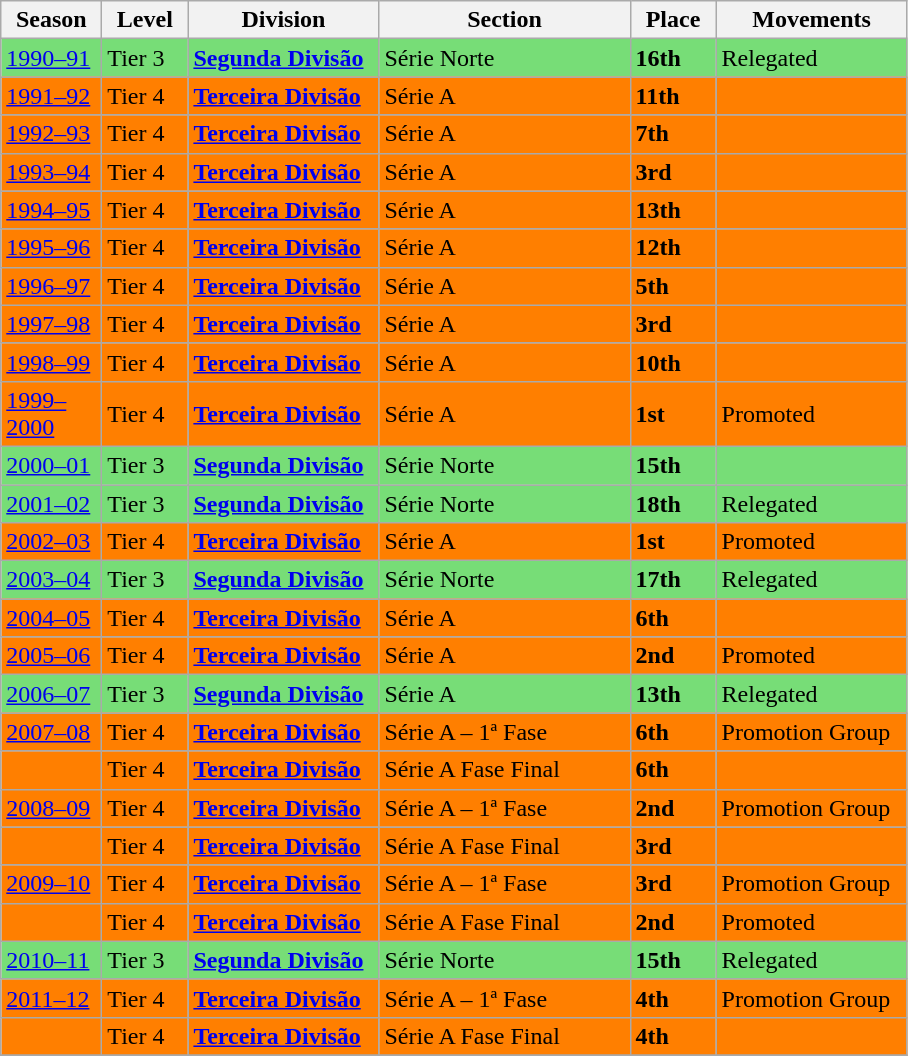<table class="wikitable" style="text-align: left;">
<tr>
<th style="width: 60px;"><strong>Season</strong></th>
<th style="width: 50px;"><strong>Level</strong></th>
<th style="width: 120px;"><strong>Division</strong></th>
<th style="width: 160px;"><strong>Section</strong></th>
<th style="width: 50px;"><strong>Place</strong></th>
<th style="width: 120px;"><strong>Movements</strong></th>
</tr>
<tr>
<td style="background:#77DD77;"><a href='#'>1990–91</a></td>
<td style="background:#77DD77;">Tier 3</td>
<td style="background:#77DD77;"><strong><a href='#'>Segunda Divisão</a></strong></td>
<td style="background:#77DD77;">Série Norte</td>
<td style="background:#77DD77;"><strong>16th</strong></td>
<td style="background:#77DD77;">Relegated</td>
</tr>
<tr>
<td style="background:#FF7F00;"><a href='#'>1991–92</a></td>
<td style="background:#FF7F00;">Tier 4</td>
<td style="background:#FF7F00;"><strong><a href='#'>Terceira Divisão</a></strong></td>
<td style="background:#FF7F00;">Série A</td>
<td style="background:#FF7F00;"><strong>11th</strong></td>
<td style="background:#FF7F00;"></td>
</tr>
<tr>
<td style="background:#FF7F00;"><a href='#'>1992–93</a></td>
<td style="background:#FF7F00;">Tier 4</td>
<td style="background:#FF7F00;"><strong><a href='#'>Terceira Divisão</a></strong></td>
<td style="background:#FF7F00;">Série A</td>
<td style="background:#FF7F00;"><strong>7th</strong></td>
<td style="background:#FF7F00;"></td>
</tr>
<tr>
<td style="background:#FF7F00;"><a href='#'>1993–94</a></td>
<td style="background:#FF7F00;">Tier 4</td>
<td style="background:#FF7F00;"><strong><a href='#'>Terceira Divisão</a></strong></td>
<td style="background:#FF7F00;">Série A</td>
<td style="background:#FF7F00;"><strong>3rd</strong></td>
<td style="background:#FF7F00;"></td>
</tr>
<tr>
<td style="background:#FF7F00;"><a href='#'>1994–95</a></td>
<td style="background:#FF7F00;">Tier 4</td>
<td style="background:#FF7F00;"><strong><a href='#'>Terceira Divisão</a></strong></td>
<td style="background:#FF7F00;">Série A</td>
<td style="background:#FF7F00;"><strong>13th</strong></td>
<td style="background:#FF7F00;"></td>
</tr>
<tr>
<td style="background:#FF7F00;"><a href='#'>1995–96</a></td>
<td style="background:#FF7F00;">Tier 4</td>
<td style="background:#FF7F00;"><strong><a href='#'>Terceira Divisão</a></strong></td>
<td style="background:#FF7F00;">Série A</td>
<td style="background:#FF7F00;"><strong>12th</strong></td>
<td style="background:#FF7F00;"></td>
</tr>
<tr>
<td style="background:#FF7F00;"><a href='#'>1996–97</a></td>
<td style="background:#FF7F00;">Tier 4</td>
<td style="background:#FF7F00;"><strong><a href='#'>Terceira Divisão</a></strong></td>
<td style="background:#FF7F00;">Série A</td>
<td style="background:#FF7F00;"><strong>5th</strong></td>
<td style="background:#FF7F00;"></td>
</tr>
<tr>
<td style="background:#FF7F00;"><a href='#'>1997–98</a></td>
<td style="background:#FF7F00;">Tier 4</td>
<td style="background:#FF7F00;"><strong><a href='#'>Terceira Divisão</a></strong></td>
<td style="background:#FF7F00;">Série A</td>
<td style="background:#FF7F00;"><strong>3rd</strong></td>
<td style="background:#FF7F00;"></td>
</tr>
<tr>
<td style="background:#FF7F00;"><a href='#'>1998–99</a></td>
<td style="background:#FF7F00;">Tier 4</td>
<td style="background:#FF7F00;"><strong><a href='#'>Terceira Divisão</a></strong></td>
<td style="background:#FF7F00;">Série A</td>
<td style="background:#FF7F00;"><strong>10th</strong></td>
<td style="background:#FF7F00;"></td>
</tr>
<tr>
<td style="background:#FF7F00;"><a href='#'>1999–2000</a></td>
<td style="background:#FF7F00;">Tier 4</td>
<td style="background:#FF7F00;"><strong><a href='#'>Terceira Divisão</a></strong></td>
<td style="background:#FF7F00;">Série A</td>
<td style="background:#FF7F00;"><strong>1st</strong></td>
<td style="background:#FF7F00;">Promoted</td>
</tr>
<tr>
<td style="background:#77DD77;"><a href='#'>2000–01</a></td>
<td style="background:#77DD77;">Tier 3</td>
<td style="background:#77DD77;"><strong><a href='#'>Segunda Divisão</a></strong></td>
<td style="background:#77DD77;">Série Norte</td>
<td style="background:#77DD77;"><strong>15th</strong></td>
<td style="background:#77DD77;"></td>
</tr>
<tr>
<td style="background:#77DD77;"><a href='#'>2001–02</a></td>
<td style="background:#77DD77;">Tier 3</td>
<td style="background:#77DD77;"><strong><a href='#'>Segunda Divisão</a></strong></td>
<td style="background:#77DD77;">Série Norte</td>
<td style="background:#77DD77;"><strong>18th</strong></td>
<td style="background:#77DD77;">Relegated</td>
</tr>
<tr>
<td style="background:#FF7F00;"><a href='#'>2002–03</a></td>
<td style="background:#FF7F00;">Tier 4</td>
<td style="background:#FF7F00;"><strong><a href='#'>Terceira Divisão</a></strong></td>
<td style="background:#FF7F00;">Série A</td>
<td style="background:#FF7F00;"><strong>1st</strong></td>
<td style="background:#FF7F00;">Promoted</td>
</tr>
<tr>
<td style="background:#77DD77;"><a href='#'>2003–04</a></td>
<td style="background:#77DD77;">Tier 3</td>
<td style="background:#77DD77;"><strong><a href='#'>Segunda Divisão</a></strong></td>
<td style="background:#77DD77;">Série Norte</td>
<td style="background:#77DD77;"><strong>17th</strong></td>
<td style="background:#77DD77;">Relegated</td>
</tr>
<tr>
<td style="background:#FF7F00;"><a href='#'>2004–05</a></td>
<td style="background:#FF7F00;">Tier 4</td>
<td style="background:#FF7F00;"><strong><a href='#'>Terceira Divisão</a></strong></td>
<td style="background:#FF7F00;">Série A</td>
<td style="background:#FF7F00;"><strong>6th</strong></td>
<td style="background:#FF7F00;"></td>
</tr>
<tr>
<td style="background:#FF7F00;"><a href='#'>2005–06</a></td>
<td style="background:#FF7F00;">Tier 4</td>
<td style="background:#FF7F00;"><strong><a href='#'>Terceira Divisão</a></strong></td>
<td style="background:#FF7F00;">Série A</td>
<td style="background:#FF7F00;"><strong>2nd</strong></td>
<td style="background:#FF7F00;">Promoted</td>
</tr>
<tr>
<td style="background:#77DD77;"><a href='#'>2006–07</a></td>
<td style="background:#77DD77;">Tier 3</td>
<td style="background:#77DD77;"><strong><a href='#'>Segunda Divisão</a></strong></td>
<td style="background:#77DD77;">Série A</td>
<td style="background:#77DD77;"><strong>13th</strong></td>
<td style="background:#77DD77;">Relegated</td>
</tr>
<tr>
<td style="background:#FF7F00;"><a href='#'>2007–08</a></td>
<td style="background:#FF7F00;">Tier 4</td>
<td style="background:#FF7F00;"><strong><a href='#'>Terceira Divisão</a></strong></td>
<td style="background:#FF7F00;">Série A – 1ª Fase</td>
<td style="background:#FF7F00;"><strong>6th</strong></td>
<td style="background:#FF7F00;">Promotion Group</td>
</tr>
<tr>
<td style="background:#FF7F00;"></td>
<td style="background:#FF7F00;">Tier 4</td>
<td style="background:#FF7F00;"><strong><a href='#'>Terceira Divisão</a></strong></td>
<td style="background:#FF7F00;">Série A Fase Final</td>
<td style="background:#FF7F00;"><strong>6th</strong></td>
<td style="background:#FF7F00;"></td>
</tr>
<tr>
<td style="background:#FF7F00;"><a href='#'>2008–09</a></td>
<td style="background:#FF7F00;">Tier 4</td>
<td style="background:#FF7F00;"><strong><a href='#'>Terceira Divisão</a></strong></td>
<td style="background:#FF7F00;">Série A – 1ª Fase</td>
<td style="background:#FF7F00;"><strong>2nd</strong></td>
<td style="background:#FF7F00;">Promotion Group</td>
</tr>
<tr>
<td style="background:#FF7F00;"></td>
<td style="background:#FF7F00;">Tier 4</td>
<td style="background:#FF7F00;"><strong><a href='#'>Terceira Divisão</a></strong></td>
<td style="background:#FF7F00;">Série A Fase Final</td>
<td style="background:#FF7F00;"><strong>3rd</strong></td>
<td style="background:#FF7F00;"></td>
</tr>
<tr>
<td style="background:#FF7F00;"><a href='#'>2009–10</a></td>
<td style="background:#FF7F00;">Tier 4</td>
<td style="background:#FF7F00;"><strong><a href='#'>Terceira Divisão</a></strong></td>
<td style="background:#FF7F00;">Série A – 1ª Fase</td>
<td style="background:#FF7F00;"><strong>3rd</strong></td>
<td style="background:#FF7F00;">Promotion Group</td>
</tr>
<tr>
<td style="background:#FF7F00;"></td>
<td style="background:#FF7F00;">Tier 4</td>
<td style="background:#FF7F00;"><strong><a href='#'>Terceira Divisão</a></strong></td>
<td style="background:#FF7F00;">Série A Fase Final</td>
<td style="background:#FF7F00;"><strong>2nd</strong></td>
<td style="background:#FF7F00;">Promoted</td>
</tr>
<tr>
<td style="background:#77DD77;"><a href='#'>2010–11</a></td>
<td style="background:#77DD77;">Tier 3</td>
<td style="background:#77DD77;"><strong><a href='#'>Segunda Divisão</a></strong></td>
<td style="background:#77DD77;">Série Norte</td>
<td style="background:#77DD77;"><strong>15th</strong></td>
<td style="background:#77DD77;">Relegated</td>
</tr>
<tr>
<td style="background:#FF7F00;"><a href='#'>2011–12</a></td>
<td style="background:#FF7F00;">Tier 4</td>
<td style="background:#FF7F00;"><strong><a href='#'>Terceira Divisão</a></strong></td>
<td style="background:#FF7F00;">Série A – 1ª Fase</td>
<td style="background:#FF7F00;"><strong>4th</strong></td>
<td style="background:#FF7F00;">Promotion Group</td>
</tr>
<tr>
<td style="background:#FF7F00;"></td>
<td style="background:#FF7F00;">Tier 4</td>
<td style="background:#FF7F00;"><strong><a href='#'>Terceira Divisão</a></strong></td>
<td style="background:#FF7F00;">Série A Fase Final</td>
<td style="background:#FF7F00;"><strong>4th</strong></td>
<td style="background:#FF7F00;"></td>
</tr>
<tr>
</tr>
</table>
